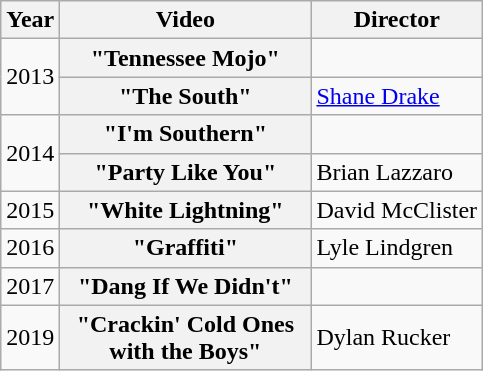<table class="wikitable plainrowheaders">
<tr>
<th>Year</th>
<th style="width:10em;">Video</th>
<th>Director</th>
</tr>
<tr>
<td rowspan="2">2013</td>
<th scope="row">"Tennessee Mojo"</th>
<td></td>
</tr>
<tr>
<th scope="row">"The South"</th>
<td><a href='#'>Shane Drake</a></td>
</tr>
<tr>
<td rowspan="2">2014</td>
<th scope="row">"I'm Southern"</th>
<td></td>
</tr>
<tr>
<th scope="row">"Party Like You"</th>
<td>Brian Lazzaro</td>
</tr>
<tr>
<td>2015</td>
<th scope="row">"White Lightning"</th>
<td>David McClister</td>
</tr>
<tr>
<td>2016</td>
<th scope="row">"Graffiti"</th>
<td>Lyle Lindgren</td>
</tr>
<tr>
<td>2017</td>
<th scope="row">"Dang If We Didn't"</th>
<td></td>
</tr>
<tr>
<td>2019</td>
<th scope="row">"Crackin' Cold Ones with the Boys"</th>
<td>Dylan Rucker</td>
</tr>
</table>
